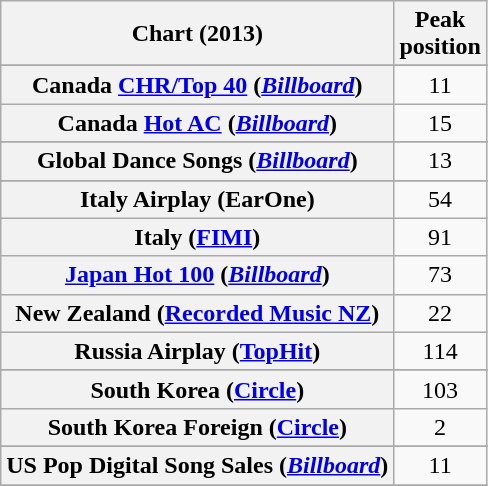<table class="wikitable sortable plainrowheaders" style="text-align:center">
<tr>
<th scope="col">Chart (2013)</th>
<th scope="col">Peak<br>position</th>
</tr>
<tr>
</tr>
<tr>
</tr>
<tr>
</tr>
<tr>
</tr>
<tr>
</tr>
<tr>
</tr>
<tr>
<th scope="row">Canada <a href='#'>CHR/Top 40</a> (<em><a href='#'>Billboard</a></em>)</th>
<td>11</td>
</tr>
<tr>
<th scope="row">Canada <a href='#'>Hot AC</a> (<em><a href='#'>Billboard</a></em>)</th>
<td>15</td>
</tr>
<tr>
</tr>
<tr>
</tr>
<tr>
</tr>
<tr>
<th scope="row">Global Dance Songs (<a href='#'><em>Billboard</em></a>)</th>
<td>13</td>
</tr>
<tr>
</tr>
<tr>
<th scope="row">Italy Airplay (EarOne)</th>
<td>54</td>
</tr>
<tr>
<th scope="row">Italy (<a href='#'>FIMI</a>)</th>
<td>91</td>
</tr>
<tr>
<th scope="row"><a href='#'>Japan Hot 100</a> (<em><a href='#'>Billboard</a></em>)</th>
<td>73</td>
</tr>
<tr>
<th scope="row">New Zealand (<a href='#'>Recorded Music NZ</a>)</th>
<td style="text-align:center;">22</td>
</tr>
<tr>
<th scope="row">Russia Airplay (<a href='#'>TopHit</a>)</th>
<td style="text-align:center;">114</td>
</tr>
<tr>
</tr>
<tr>
</tr>
<tr>
<th scope="row">South Korea (<a href='#'>Circle</a>)</th>
<td>103</td>
</tr>
<tr>
<th scope="row">South Korea Foreign (<a href='#'>Circle</a>)</th>
<td>2</td>
</tr>
<tr>
</tr>
<tr>
</tr>
<tr>
</tr>
<tr>
</tr>
<tr>
</tr>
<tr>
</tr>
<tr>
<th scope="row">US Pop Digital Song Sales (<em><a href='#'>Billboard</a></em>)</th>
<td>11</td>
</tr>
<tr>
</tr>
</table>
